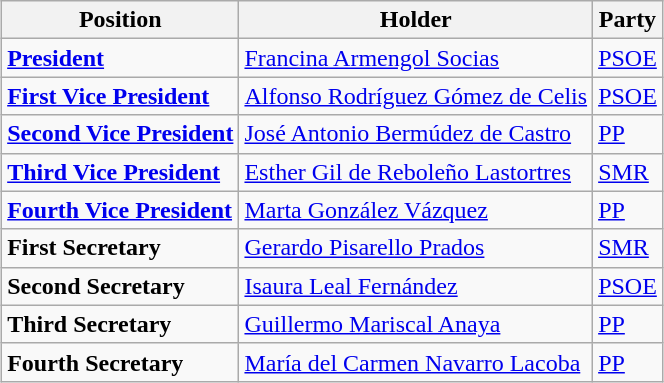<table class="wikitable" style="margin:1em auto;">
<tr>
<th>Position</th>
<th>Holder</th>
<th>Party</th>
</tr>
<tr>
<td><strong><a href='#'>President</a></strong></td>
<td><a href='#'>Francina Armengol Socias</a></td>
<td> <a href='#'>PSOE</a></td>
</tr>
<tr>
<td><strong><a href='#'>First Vice President</a></strong></td>
<td><a href='#'>Alfonso Rodríguez Gómez de Celis</a></td>
<td> <a href='#'>PSOE</a></td>
</tr>
<tr>
<td><strong><a href='#'>Second Vice President</a></strong></td>
<td><a href='#'>José Antonio Bermúdez de Castro</a></td>
<td> <a href='#'>PP</a></td>
</tr>
<tr>
<td><strong><a href='#'>Third Vice President</a></strong></td>
<td><a href='#'>Esther Gil de Reboleño Lastortres</a></td>
<td> <a href='#'>SMR</a></td>
</tr>
<tr>
<td><strong><a href='#'>Fourth Vice President</a></strong></td>
<td><a href='#'>Marta González Vázquez</a></td>
<td> <a href='#'>PP</a></td>
</tr>
<tr>
<td><strong>First Secretary</strong></td>
<td><a href='#'>Gerardo Pisarello Prados</a></td>
<td> <a href='#'>SMR</a></td>
</tr>
<tr>
<td><strong>Second Secretary</strong></td>
<td><a href='#'>Isaura Leal Fernández</a></td>
<td> <a href='#'>PSOE</a></td>
</tr>
<tr>
<td><strong>Third Secretary</strong></td>
<td><a href='#'>Guillermo Mariscal Anaya</a></td>
<td> <a href='#'>PP</a></td>
</tr>
<tr>
<td><strong>Fourth Secretary</strong></td>
<td><a href='#'>María del Carmen Navarro Lacoba</a></td>
<td> <a href='#'>PP</a></td>
</tr>
</table>
